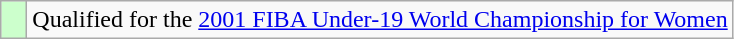<table class="wikitable">
<tr>
<td width=10px bgcolor="#ccffcc"></td>
<td>Qualified for the <a href='#'>2001 FIBA Under-19 World Championship for Women</a></td>
</tr>
</table>
